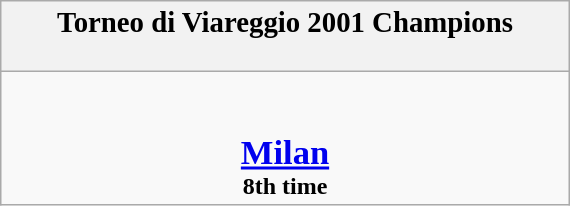<table class="wikitable" style="margin: 0 auto; width: 30%;">
<tr>
<th><big>Torneo di Viareggio 2001 Champions</big><br><br></th>
</tr>
<tr>
<td align=center><br><br><big><big><strong><a href='#'>Milan</a></strong><br></big></big><strong>8th time</strong></td>
</tr>
</table>
